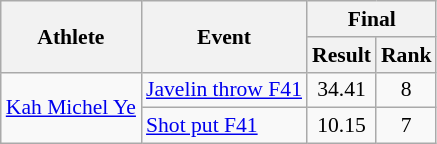<table class="wikitable" style="font-size:90%; text-align:center">
<tr>
<th rowspan="2">Athlete</th>
<th rowspan="2">Event</th>
<th colspan="2">Final</th>
</tr>
<tr>
<th>Result</th>
<th>Rank</th>
</tr>
<tr>
<td align="left" rowspan="2"><a href='#'>Kah Michel Ye</a></td>
<td align="left"><a href='#'>Javelin throw F41</a></td>
<td>34.41</td>
<td>8</td>
</tr>
<tr>
<td align="left"><a href='#'>Shot put F41</a></td>
<td>10.15</td>
<td>7</td>
</tr>
</table>
